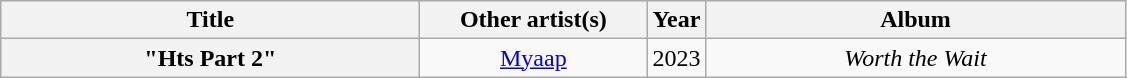<table class="wikitable plainrowheaders" style="text-align:center">
<tr>
<th scope="col" style="width:17em;">Title</th>
<th scope="col" style="width:9em;">Other artist(s)</th>
<th scope="col" style="width:1em;">Year</th>
<th scope="col" style="width:17em;">Album</th>
</tr>
<tr>
<th scope="row">"Hts Part 2"</th>
<td><a href='#'>Myaap</a></td>
<td>2023</td>
<td><em>Worth the Wait</em></td>
</tr>
</table>
